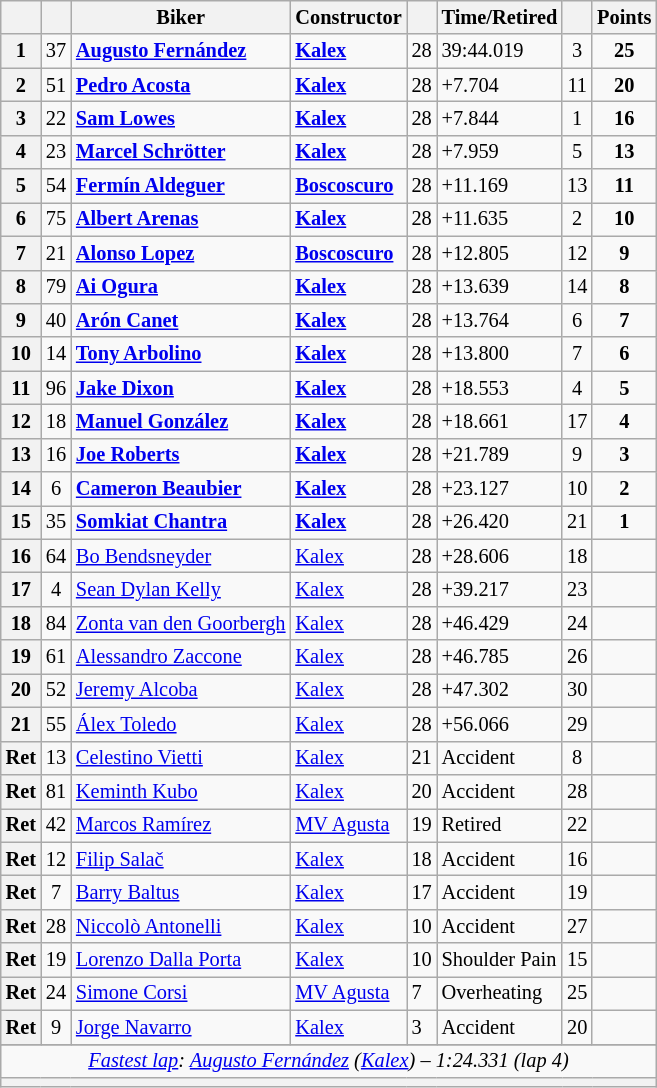<table class="wikitable sortable" style="font-size: 85%;">
<tr>
<th scope="col"></th>
<th scope="col"></th>
<th scope="col">Biker</th>
<th scope="col">Constructor</th>
<th scope="col" class="unsortable"></th>
<th scope="col" class="unsortable">Time/Retired</th>
<th scope="col"></th>
<th scope="col">Points</th>
</tr>
<tr>
<th scope="row">1</th>
<td align="center">37</td>
<td> <strong><a href='#'>Augusto Fernández</a></strong></td>
<td><strong><a href='#'>Kalex</a></strong></td>
<td>28</td>
<td>39:44.019</td>
<td align="center">3</td>
<td align="center"><strong>25</strong></td>
</tr>
<tr>
<th scope="row">2</th>
<td align="center">51</td>
<td> <strong><a href='#'>Pedro Acosta</a></strong></td>
<td><strong><a href='#'>Kalex</a></strong></td>
<td>28</td>
<td>+7.704</td>
<td align="center">11</td>
<td align="center"><strong>20</strong></td>
</tr>
<tr>
<th scope="row">3</th>
<td align="center">22</td>
<td> <strong><a href='#'>Sam Lowes</a></strong></td>
<td><strong><a href='#'>Kalex</a></strong></td>
<td>28</td>
<td>+7.844</td>
<td align="center">1</td>
<td align="center"><strong>16</strong></td>
</tr>
<tr>
<th scope="row">4</th>
<td align="center">23</td>
<td> <strong><a href='#'>Marcel Schrötter</a></strong></td>
<td><strong><a href='#'>Kalex</a></strong></td>
<td>28</td>
<td>+7.959</td>
<td align="center">5</td>
<td align="center"><strong>13</strong></td>
</tr>
<tr>
<th scope="row">5</th>
<td align="center">54</td>
<td> <strong><a href='#'>Fermín Aldeguer</a></strong></td>
<td><strong><a href='#'>Boscoscuro</a></strong></td>
<td>28</td>
<td>+11.169</td>
<td align="center">13</td>
<td align="center"><strong>11</strong></td>
</tr>
<tr>
<th scope="row">6</th>
<td align="center">75</td>
<td> <strong><a href='#'>Albert Arenas</a></strong></td>
<td><strong><a href='#'>Kalex</a></strong></td>
<td>28</td>
<td>+11.635</td>
<td align="center">2</td>
<td align="center"><strong>10</strong></td>
</tr>
<tr>
<th scope="row">7</th>
<td align="center">21</td>
<td> <strong><a href='#'>Alonso Lopez</a></strong></td>
<td><strong><a href='#'>Boscoscuro</a></strong></td>
<td>28</td>
<td>+12.805</td>
<td align="center">12</td>
<td align="center"><strong>9</strong></td>
</tr>
<tr>
<th scope="row">8</th>
<td align="center">79</td>
<td> <strong><a href='#'>Ai Ogura</a></strong></td>
<td><strong><a href='#'>Kalex</a></strong></td>
<td>28</td>
<td>+13.639</td>
<td align="center">14</td>
<td align="center"><strong>8</strong></td>
</tr>
<tr>
<th scope="row">9</th>
<td align="center">40</td>
<td> <strong><a href='#'>Arón Canet</a></strong></td>
<td><strong><a href='#'>Kalex</a></strong></td>
<td>28</td>
<td>+13.764</td>
<td align="center">6</td>
<td align="center"><strong>7</strong></td>
</tr>
<tr>
<th scope="row">10</th>
<td align="center">14</td>
<td> <strong><a href='#'>Tony Arbolino</a></strong></td>
<td><strong><a href='#'>Kalex</a></strong></td>
<td>28</td>
<td>+13.800</td>
<td align="center">7</td>
<td align="center"><strong>6</strong></td>
</tr>
<tr>
<th scope="row">11</th>
<td align="center">96</td>
<td> <strong><a href='#'>Jake Dixon</a></strong></td>
<td><strong><a href='#'>Kalex</a></strong></td>
<td>28</td>
<td>+18.553</td>
<td align="center">4</td>
<td align="center"><strong>5</strong></td>
</tr>
<tr>
<th scope="row">12</th>
<td align="center">18</td>
<td> <strong><a href='#'>Manuel González</a></strong></td>
<td><strong><a href='#'>Kalex</a></strong></td>
<td>28</td>
<td>+18.661</td>
<td align="center">17</td>
<td align="center"><strong>4</strong></td>
</tr>
<tr>
<th scope="row">13</th>
<td align="center">16</td>
<td> <strong><a href='#'>Joe Roberts</a></strong></td>
<td><strong><a href='#'>Kalex</a></strong></td>
<td>28</td>
<td>+21.789</td>
<td align="center">9</td>
<td align="center"><strong>3</strong></td>
</tr>
<tr>
<th scope="row">14</th>
<td align="center">6</td>
<td> <strong><a href='#'>Cameron Beaubier</a></strong></td>
<td><strong><a href='#'>Kalex</a></strong></td>
<td>28</td>
<td>+23.127</td>
<td align="center">10</td>
<td align="center"><strong>2</strong></td>
</tr>
<tr>
<th scope="row">15</th>
<td align="center">35</td>
<td> <strong><a href='#'>Somkiat Chantra</a></strong></td>
<td><strong><a href='#'>Kalex</a></strong></td>
<td>28</td>
<td>+26.420</td>
<td align="center">21</td>
<td align="center"><strong>1</strong></td>
</tr>
<tr>
<th scope="row">16</th>
<td align="center">64</td>
<td> <a href='#'>Bo Bendsneyder</a></td>
<td><a href='#'>Kalex</a></td>
<td>28</td>
<td>+28.606</td>
<td align="center">18</td>
<td align="center"></td>
</tr>
<tr>
<th scope="row">17</th>
<td align="center">4</td>
<td> <a href='#'>Sean Dylan Kelly</a></td>
<td><a href='#'>Kalex</a></td>
<td>28</td>
<td>+39.217</td>
<td align="center">23</td>
<td align="center"></td>
</tr>
<tr>
<th scope="row">18</th>
<td align="center">84</td>
<td> <a href='#'>Zonta van den Goorbergh</a></td>
<td><a href='#'>Kalex</a></td>
<td>28</td>
<td>+46.429</td>
<td align="center">24</td>
<td align="center"></td>
</tr>
<tr>
<th scope="row">19</th>
<td align="center">61</td>
<td> <a href='#'>Alessandro Zaccone</a></td>
<td><a href='#'>Kalex</a></td>
<td>28</td>
<td>+46.785</td>
<td align="center">26</td>
<td align="center"></td>
</tr>
<tr>
<th scope="row">20</th>
<td align="center">52</td>
<td> <a href='#'>Jeremy Alcoba</a></td>
<td><a href='#'>Kalex</a></td>
<td>28</td>
<td>+47.302</td>
<td align="center">30</td>
<td align="center"></td>
</tr>
<tr>
<th scope="row">21</th>
<td align="center">55</td>
<td> <a href='#'>Álex Toledo</a></td>
<td><a href='#'>Kalex</a></td>
<td>28</td>
<td>+56.066</td>
<td align="center">29</td>
<td align="center"></td>
</tr>
<tr>
<th scope="row">Ret</th>
<td align="center">13</td>
<td> <a href='#'>Celestino Vietti</a></td>
<td><a href='#'>Kalex</a></td>
<td>21</td>
<td>Accident</td>
<td align="center">8</td>
<td align="center"></td>
</tr>
<tr>
<th scope="row">Ret</th>
<td align="center">81</td>
<td> <a href='#'>Keminth Kubo</a></td>
<td><a href='#'>Kalex</a></td>
<td>20</td>
<td>Accident</td>
<td align="center">28</td>
<td align="center"></td>
</tr>
<tr>
<th scope="row">Ret</th>
<td align="center">42</td>
<td> <a href='#'>Marcos Ramírez</a></td>
<td><a href='#'>MV Agusta</a></td>
<td>19</td>
<td>Retired</td>
<td align="center">22</td>
<td align="center"></td>
</tr>
<tr>
<th scope="row">Ret</th>
<td align="center">12</td>
<td> <a href='#'>Filip Salač</a></td>
<td><a href='#'>Kalex</a></td>
<td>18</td>
<td>Accident</td>
<td align="center">16</td>
<td align="center"></td>
</tr>
<tr>
<th scope="row">Ret</th>
<td align="center">7</td>
<td> <a href='#'>Barry Baltus</a></td>
<td><a href='#'>Kalex</a></td>
<td>17</td>
<td>Accident</td>
<td align="center">19</td>
<td align="center"></td>
</tr>
<tr>
<th scope="row">Ret</th>
<td align="center">28</td>
<td> <a href='#'>Niccolò Antonelli</a></td>
<td><a href='#'>Kalex</a></td>
<td>10</td>
<td>Accident</td>
<td align="center">27</td>
<td align="center"></td>
</tr>
<tr>
<th scope="row">Ret</th>
<td align="center">19</td>
<td> <a href='#'>Lorenzo Dalla Porta</a></td>
<td><a href='#'>Kalex</a></td>
<td>10</td>
<td>Shoulder Pain</td>
<td align="center">15</td>
<td align="center"></td>
</tr>
<tr>
<th scope="row">Ret</th>
<td align="center">24</td>
<td> <a href='#'>Simone Corsi</a></td>
<td><a href='#'>MV Agusta</a></td>
<td>7</td>
<td>Overheating</td>
<td align="center">25</td>
<td align="center"></td>
</tr>
<tr>
<th scope="row">Ret</th>
<td align="center">9</td>
<td> <a href='#'>Jorge Navarro</a></td>
<td><a href='#'>Kalex</a></td>
<td>3</td>
<td>Accident</td>
<td align="center">20</td>
<td align="center"></td>
</tr>
<tr>
</tr>
<tr class="sortbottom">
<td colspan="8" style="text-align:center"><em><a href='#'>Fastest lap</a>:  <a href='#'>Augusto Fernández</a> (<a href='#'>Kalex</a>) – 1:24.331 (lap 4)</em></td>
</tr>
<tr>
<th colspan=8></th>
</tr>
</table>
